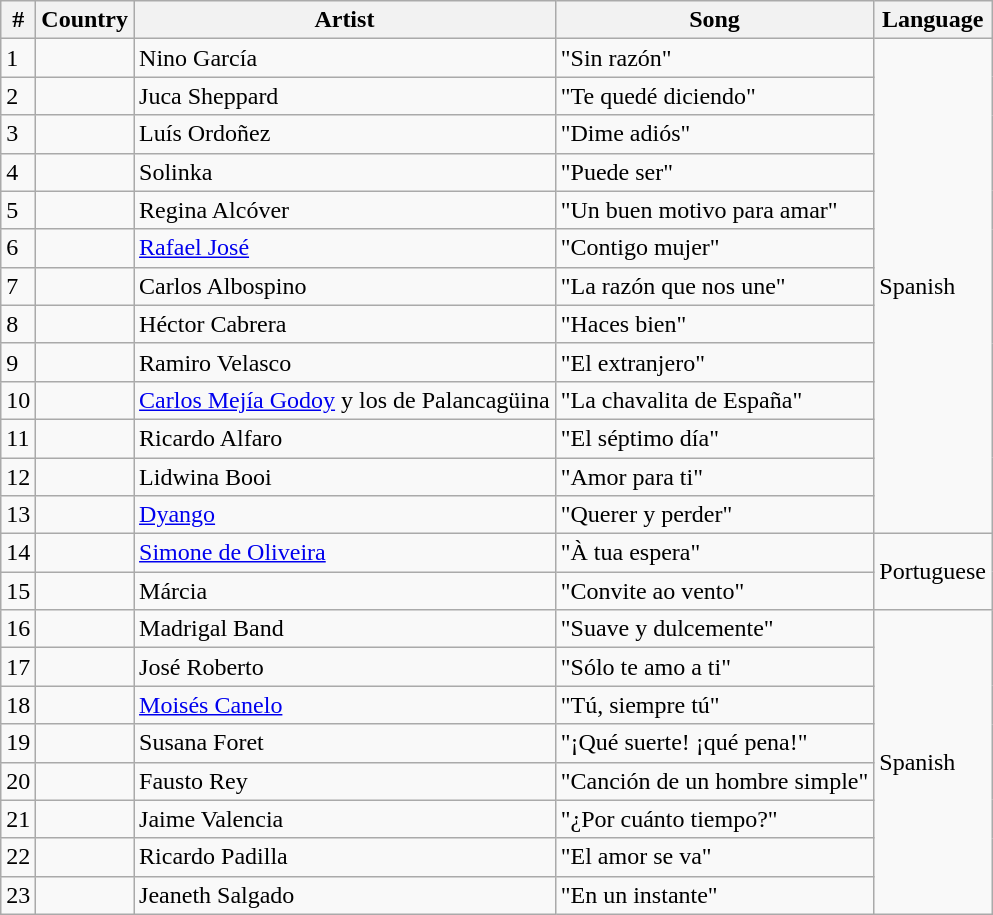<table class="wikitable">
<tr>
<th>#</th>
<th>Country</th>
<th>Artist</th>
<th>Song</th>
<th>Language</th>
</tr>
<tr>
<td>1</td>
<td></td>
<td>Nino García</td>
<td>"Sin razón"</td>
<td rowspan="13">Spanish</td>
</tr>
<tr>
<td>2</td>
<td></td>
<td>Juca Sheppard</td>
<td>"Te quedé diciendo"</td>
</tr>
<tr>
<td>3</td>
<td></td>
<td>Luís Ordoñez</td>
<td>"Dime adiós"</td>
</tr>
<tr>
<td>4</td>
<td></td>
<td>Solinka</td>
<td>"Puede ser"</td>
</tr>
<tr>
<td>5</td>
<td></td>
<td>Regina Alcóver</td>
<td>"Un buen motivo para amar"</td>
</tr>
<tr>
<td>6</td>
<td></td>
<td><a href='#'>Rafael José</a></td>
<td>"Contigo mujer"</td>
</tr>
<tr>
<td>7</td>
<td></td>
<td>Carlos Albospino</td>
<td>"La razón que nos une"</td>
</tr>
<tr>
<td>8</td>
<td></td>
<td>Héctor Cabrera</td>
<td>"Haces bien"</td>
</tr>
<tr>
<td>9</td>
<td></td>
<td>Ramiro Velasco</td>
<td>"El extranjero"</td>
</tr>
<tr>
<td>10</td>
<td></td>
<td><a href='#'>Carlos Mejía Godoy</a> y los de Palancagüina</td>
<td>"La chavalita de España"</td>
</tr>
<tr>
<td>11</td>
<td></td>
<td>Ricardo Alfaro</td>
<td>"El séptimo día"</td>
</tr>
<tr>
<td>12</td>
<td></td>
<td>Lidwina Booi</td>
<td>"Amor para ti"</td>
</tr>
<tr>
<td>13</td>
<td></td>
<td><a href='#'>Dyango</a></td>
<td>"Querer y perder"</td>
</tr>
<tr>
<td>14</td>
<td></td>
<td><a href='#'>Simone de Oliveira</a></td>
<td>"À tua espera"</td>
<td rowspan="2">Portuguese</td>
</tr>
<tr>
<td>15</td>
<td></td>
<td>Márcia</td>
<td>"Convite ao vento"</td>
</tr>
<tr>
<td>16</td>
<td></td>
<td>Madrigal Band</td>
<td>"Suave y dulcemente"</td>
<td rowspan="8">Spanish</td>
</tr>
<tr>
<td>17</td>
<td></td>
<td>José Roberto</td>
<td>"Sólo te amo a ti"</td>
</tr>
<tr>
<td>18</td>
<td></td>
<td><a href='#'>Moisés Canelo</a></td>
<td>"Tú, siempre tú"</td>
</tr>
<tr>
<td>19</td>
<td></td>
<td>Susana Foret</td>
<td>"¡Qué suerte! ¡qué pena!"</td>
</tr>
<tr>
<td>20</td>
<td></td>
<td>Fausto Rey</td>
<td>"Canción de un hombre simple"</td>
</tr>
<tr>
<td>21</td>
<td></td>
<td>Jaime Valencia</td>
<td>"¿Por cuánto tiempo?"</td>
</tr>
<tr>
<td>22</td>
<td></td>
<td>Ricardo Padilla</td>
<td>"El amor se va"</td>
</tr>
<tr>
<td>23</td>
<td></td>
<td>Jeaneth Salgado</td>
<td>"En un instante"</td>
</tr>
</table>
